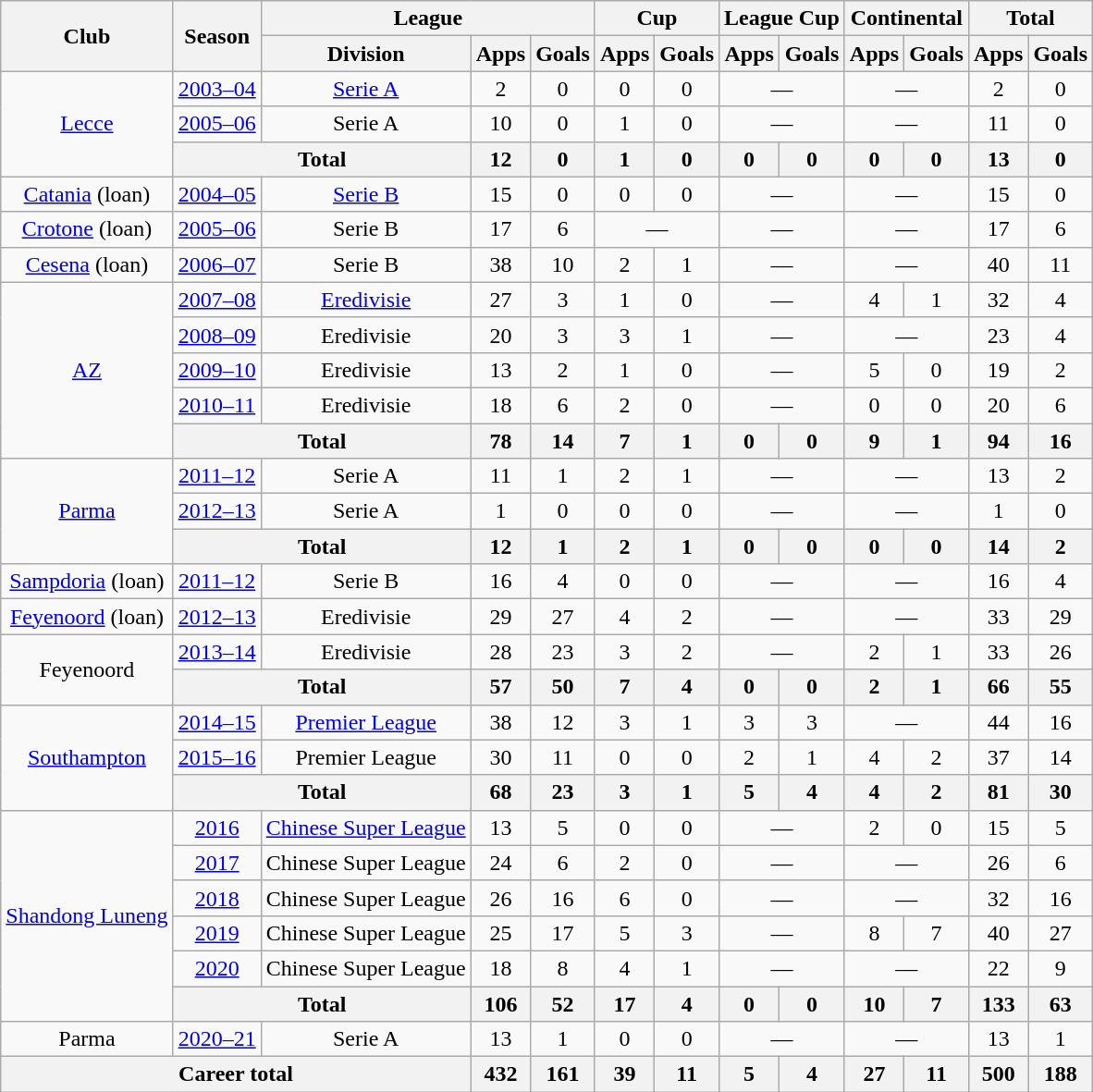<table class="wikitable" style="text-align: center">
<tr>
<th rowspan="2">Club</th>
<th rowspan="2">Season</th>
<th colspan="3">League</th>
<th colspan="2">Cup</th>
<th colspan="2">League Cup</th>
<th colspan="2">Continental</th>
<th colspan="2">Total</th>
</tr>
<tr>
<th>Division</th>
<th>Apps</th>
<th>Goals</th>
<th>Apps</th>
<th>Goals</th>
<th>Apps</th>
<th>Goals</th>
<th>Apps</th>
<th>Goals</th>
<th>Apps</th>
<th>Goals</th>
</tr>
<tr>
<td rowspan="3"><a href='#'>Lecce</a></td>
<td><a href='#'>2003–04</a></td>
<td><a href='#'>Serie A</a></td>
<td>2</td>
<td>0</td>
<td>0</td>
<td>0</td>
<td colspan="2">—</td>
<td colspan="2">—</td>
<td>2</td>
<td>0</td>
</tr>
<tr>
<td><a href='#'>2005–06</a></td>
<td>Serie A</td>
<td>10</td>
<td>0</td>
<td>1</td>
<td>0</td>
<td colspan="2">—</td>
<td colspan="2">—</td>
<td>11</td>
<td>0</td>
</tr>
<tr>
<th colspan="2"><strong>Total</strong></th>
<th>12</th>
<th>0</th>
<th>1</th>
<th>0</th>
<th>0</th>
<th>0</th>
<th>0</th>
<th>0</th>
<th>13</th>
<th>0</th>
</tr>
<tr>
<td><a href='#'>Catania</a> (loan)</td>
<td><a href='#'>2004–05</a></td>
<td><a href='#'>Serie B</a></td>
<td>15</td>
<td>0</td>
<td>0</td>
<td>0</td>
<td colspan="2">—</td>
<td colspan="2">—</td>
<td>15</td>
<td>0</td>
</tr>
<tr>
<td><a href='#'>Crotone</a> (loan)</td>
<td><a href='#'>2005–06</a></td>
<td>Serie B</td>
<td>17</td>
<td>6</td>
<td colspan="2">—</td>
<td colspan="2">—</td>
<td colspan="2">—</td>
<td>17</td>
<td>6</td>
</tr>
<tr>
<td><a href='#'>Cesena</a> (loan)</td>
<td><a href='#'>2006–07</a></td>
<td>Serie B</td>
<td>38</td>
<td>10</td>
<td>2</td>
<td>1</td>
<td colspan="2">—</td>
<td colspan="2">—</td>
<td>40</td>
<td>11</td>
</tr>
<tr>
<td rowspan="5"><a href='#'>AZ</a></td>
<td><a href='#'>2007–08</a></td>
<td><a href='#'>Eredivisie</a></td>
<td>27</td>
<td>3</td>
<td>1</td>
<td>0</td>
<td colspan="2">—</td>
<td>4</td>
<td>1</td>
<td>32</td>
<td>4</td>
</tr>
<tr>
<td><a href='#'>2008–09</a></td>
<td>Eredivisie</td>
<td>20</td>
<td>3</td>
<td>3</td>
<td>1</td>
<td colspan="2">—</td>
<td colspan="2">—</td>
<td>23</td>
<td>4</td>
</tr>
<tr>
<td><a href='#'>2009–10</a></td>
<td>Eredivisie</td>
<td>13</td>
<td>2</td>
<td>1</td>
<td>0</td>
<td colspan="2">—</td>
<td>5</td>
<td>0</td>
<td>19</td>
<td>2</td>
</tr>
<tr>
<td><a href='#'>2010–11</a></td>
<td>Eredivisie</td>
<td>18</td>
<td>6</td>
<td>2</td>
<td>0</td>
<td colspan="2">—</td>
<td>0</td>
<td>0</td>
<td>20</td>
<td>6</td>
</tr>
<tr>
<th colspan="2"><strong>Total</strong></th>
<th>78</th>
<th>14</th>
<th>7</th>
<th>1</th>
<th>0</th>
<th>0</th>
<th>9</th>
<th>1</th>
<th>94</th>
<th>16</th>
</tr>
<tr>
<td rowspan="3"><a href='#'>Parma</a></td>
<td><a href='#'>2011–12</a></td>
<td>Serie A</td>
<td>11</td>
<td>1</td>
<td>2</td>
<td>1</td>
<td colspan="2">—</td>
<td colspan="2">—</td>
<td>13</td>
<td>2</td>
</tr>
<tr>
<td align=center><a href='#'>2012–13</a></td>
<td>Serie A</td>
<td>1</td>
<td>0</td>
<td>0</td>
<td>0</td>
<td colspan="2">—</td>
<td colspan="2">—</td>
<td>1</td>
<td>0</td>
</tr>
<tr>
<th colspan="2"><strong>Total</strong></th>
<th>12</th>
<th>1</th>
<th>2</th>
<th>1</th>
<th>0</th>
<th>0</th>
<th>0</th>
<th>0</th>
<th>14</th>
<th>2</th>
</tr>
<tr>
<td><a href='#'>Sampdoria</a> (loan)</td>
<td><a href='#'>2011–12</a></td>
<td>Serie B</td>
<td>16</td>
<td>4</td>
<td>0</td>
<td>0</td>
<td colspan="2">—</td>
<td colspan="2">—</td>
<td>16</td>
<td>4</td>
</tr>
<tr>
<td><a href='#'>Feyenoord</a> (loan)</td>
<td><a href='#'>2012–13</a></td>
<td>Eredivisie</td>
<td>29</td>
<td>27</td>
<td>4</td>
<td>2</td>
<td colspan="2">—</td>
<td colspan="2">—</td>
<td>33</td>
<td>29</td>
</tr>
<tr>
<td rowspan="2">Feyenoord</td>
<td><a href='#'>2013–14</a></td>
<td>Eredivisie</td>
<td>28</td>
<td>23</td>
<td>3</td>
<td>2</td>
<td colspan="2">—</td>
<td>2</td>
<td>1</td>
<td>33</td>
<td>26</td>
</tr>
<tr>
<th colspan="2"><strong>Total</strong></th>
<th>57</th>
<th>50</th>
<th>7</th>
<th>4</th>
<th>0</th>
<th>0</th>
<th>2</th>
<th>1</th>
<th>66</th>
<th>55</th>
</tr>
<tr>
<td rowspan="3"><a href='#'>Southampton</a></td>
<td><a href='#'>2014–15</a></td>
<td><a href='#'>Premier League</a></td>
<td align=center>38</td>
<td>12</td>
<td>3</td>
<td>1</td>
<td>3</td>
<td>3</td>
<td colspan="2">—</td>
<td>44</td>
<td>16</td>
</tr>
<tr>
<td><a href='#'>2015–16</a></td>
<td>Premier League</td>
<td align=center>30</td>
<td>11</td>
<td>0</td>
<td>0</td>
<td>2</td>
<td>1</td>
<td>4</td>
<td>2</td>
<td>37</td>
<td>14</td>
</tr>
<tr>
<th colspan="2"><strong>Total</strong></th>
<th>68</th>
<th>23</th>
<th>3</th>
<th>1</th>
<th>5</th>
<th>4</th>
<th>4</th>
<th>2</th>
<th>81</th>
<th>30</th>
</tr>
<tr>
<td rowspan="6"><a href='#'>Shandong Luneng</a></td>
<td><a href='#'>2016</a></td>
<td><a href='#'>Chinese Super League</a></td>
<td>13</td>
<td>5</td>
<td>0</td>
<td>0</td>
<td colspan="2">—</td>
<td>2</td>
<td>0</td>
<td>15</td>
<td>5</td>
</tr>
<tr>
<td><a href='#'>2017</a></td>
<td>Chinese Super League</td>
<td>24</td>
<td>6</td>
<td>2</td>
<td>0</td>
<td colspan="2">—</td>
<td colspan="2">—</td>
<td>26</td>
<td>6</td>
</tr>
<tr>
<td><a href='#'>2018</a></td>
<td>Chinese Super League</td>
<td>26</td>
<td>16</td>
<td>6</td>
<td>0</td>
<td colspan="2">—</td>
<td colspan="2">—</td>
<td>32</td>
<td>16</td>
</tr>
<tr>
<td><a href='#'>2019</a></td>
<td>Chinese Super League</td>
<td>25</td>
<td>17</td>
<td>5</td>
<td>3</td>
<td colspan="2">—</td>
<td>8</td>
<td>7</td>
<td>40</td>
<td>27</td>
</tr>
<tr>
<td><a href='#'>2020</a></td>
<td>Chinese Super League</td>
<td>18</td>
<td>8</td>
<td>4</td>
<td>1</td>
<td colspan="2">—</td>
<td colspan="2">—</td>
<td>22</td>
<td>9</td>
</tr>
<tr>
<th colspan="2"><strong>Total</strong></th>
<th>106</th>
<th>52</th>
<th>17</th>
<th>4</th>
<th>0</th>
<th>0</th>
<th>10</th>
<th>7</th>
<th>133</th>
<th>63</th>
</tr>
<tr>
<td>Parma</td>
<td><a href='#'>2020–21</a></td>
<td>Serie A</td>
<td>13</td>
<td>1</td>
<td>0</td>
<td>0</td>
<td colspan="2">—</td>
<td colspan="2">—</td>
<td>13</td>
<td>1</td>
</tr>
<tr>
<th colspan="3">Career total</th>
<th>432</th>
<th>161</th>
<th>39</th>
<th>11</th>
<th>5</th>
<th>4</th>
<th>27</th>
<th>11</th>
<th>500</th>
<th>188</th>
</tr>
</table>
